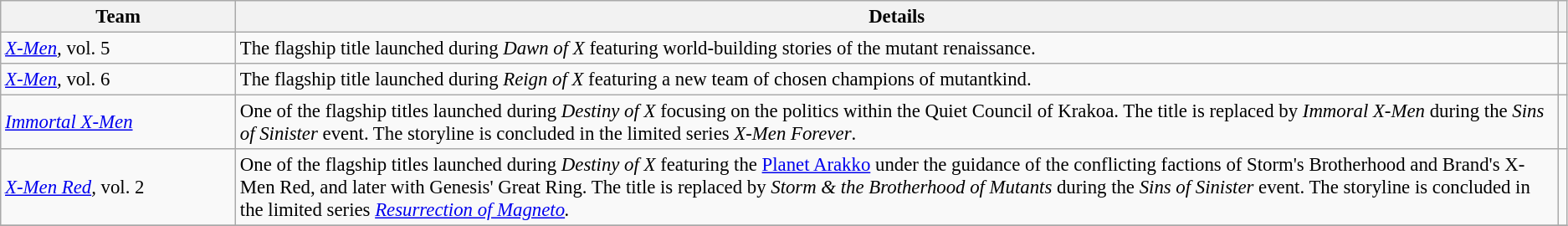<table class="wikitable sortable" style="margins:auto; width=95%; font-size: 95%;">
<tr>
<th width="15%">Team</th>
<th>Details</th>
<th></th>
</tr>
<tr>
<td><em><a href='#'>X-Men</a>,</em> vol. 5</td>
<td>The flagship title launched during <em>Dawn of X</em> featuring world-building stories of the mutant renaissance.</td>
<td></td>
</tr>
<tr>
<td><em><a href='#'>X-Men</a>,</em> vol. 6</td>
<td>The flagship title launched during <em>Reign of X</em> featuring a new team of chosen champions of mutantkind.</td>
<td></td>
</tr>
<tr>
<td><em><a href='#'>Immortal X-Men</a></em></td>
<td>One of the flagship titles launched during <em>Destiny of X</em> focusing on the politics within the Quiet Council of Krakoa. The title is replaced by <em>Immoral X-Men</em> during the <em>Sins of Sinister</em> event. The storyline is concluded in the limited series <em>X-Men Forever</em>.</td>
<td></td>
</tr>
<tr>
<td><em><a href='#'>X-Men Red</a>,</em> vol. 2</td>
<td>One of the flagship titles launched during <em>Destiny of X</em> featuring the <a href='#'>Planet Arakko</a> under the guidance of the conflicting factions of Storm's Brotherhood and Brand's X-Men Red, and later with Genesis' Great Ring. The title is replaced by <em>Storm & the Brotherhood of Mutants</em> during the <em>Sins of Sinister</em> event. The storyline is concluded in the limited series <em><a href='#'>Resurrection of Magneto</a>.</em></td>
<td></td>
</tr>
<tr>
</tr>
</table>
